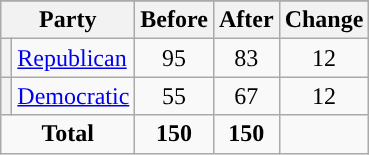<table class="wikitable" style="text-align:center;">
<tr>
</tr>
<tr>
<th colspan=2>Party</th>
<th>Before</th>
<th>After</th>
<th>Change</th>
</tr>
<tr>
<th style="background-color:"></th>
<td style="text-align:left;"><a href='#'>Republican</a></td>
<td>95</td>
<td>83</td>
<td> 12</td>
</tr>
<tr>
<th style="background-color:"></th>
<td style="text-align:left;"><a href='#'>Democratic</a></td>
<td>55</td>
<td>67</td>
<td> 12</td>
</tr>
<tr>
<td colspan=2><strong>Total</strong></td>
<td><strong>150</strong></td>
<td><strong>150</strong></td>
<td></td>
</tr>
</table>
